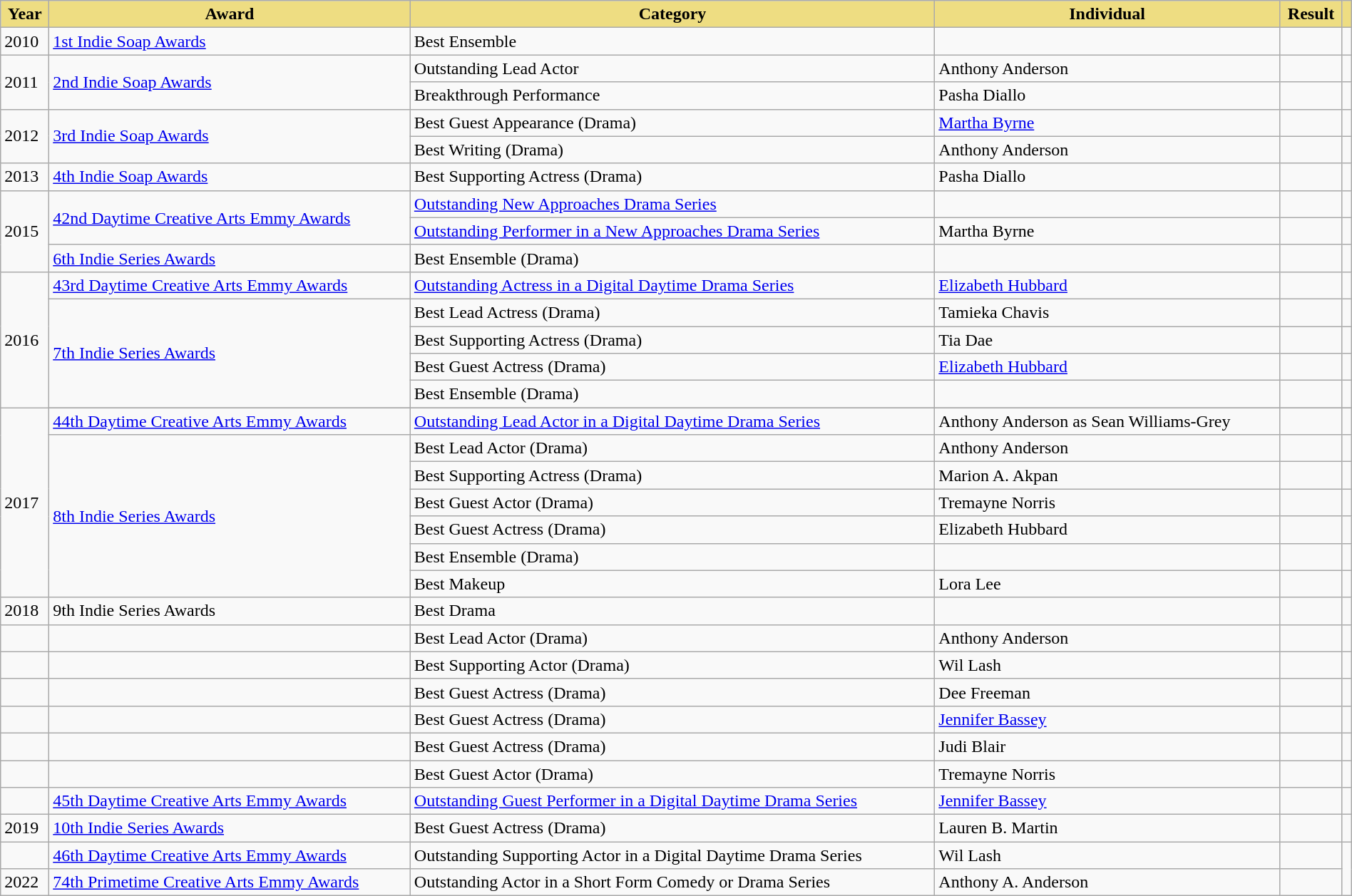<table class=wikitable  style="width:100%">
<tr>
<th style="background:#eedd82;">Year</th>
<th style="background:#eedd82;">Award</th>
<th style="background:#eedd82;">Category</th>
<th style="background:#eedd82;">Individual</th>
<th style="background:#eedd82;">Result</th>
<th style="background:#eedd82;"></th>
</tr>
<tr>
<td>2010</td>
<td><a href='#'>1st Indie Soap Awards</a></td>
<td>Best Ensemble</td>
<td></td>
<td></td>
<td align=center></td>
</tr>
<tr>
<td rowspan="2" align="left">2011</td>
<td rowspan="2" align="left"><a href='#'>2nd Indie Soap Awards</a></td>
<td>Outstanding Lead Actor</td>
<td>Anthony Anderson</td>
<td></td>
<td align=center></td>
</tr>
<tr>
<td>Breakthrough Performance</td>
<td>Pasha Diallo</td>
<td></td>
<td align=center></td>
</tr>
<tr>
<td rowspan="2" align="left">2012</td>
<td rowspan="2" align="left"><a href='#'>3rd Indie Soap Awards</a></td>
<td>Best Guest Appearance (Drama)</td>
<td><a href='#'>Martha Byrne</a></td>
<td></td>
<td align=center></td>
</tr>
<tr>
<td>Best Writing (Drama)</td>
<td>Anthony Anderson</td>
<td></td>
<td align=center></td>
</tr>
<tr>
<td>2013</td>
<td><a href='#'>4th Indie Soap Awards</a></td>
<td>Best Supporting Actress (Drama)</td>
<td>Pasha Diallo</td>
<td></td>
<td align=center></td>
</tr>
<tr>
<td rowspan="3" align="left">2015</td>
<td rowspan="2" align="left"><a href='#'>42nd Daytime Creative Arts Emmy Awards</a></td>
<td><a href='#'>Outstanding New Approaches Drama Series</a></td>
<td></td>
<td></td>
<td align=center></td>
</tr>
<tr>
<td><a href='#'>Outstanding Performer in a New Approaches Drama Series</a></td>
<td>Martha Byrne</td>
<td></td>
<td align=center></td>
</tr>
<tr>
<td><a href='#'>6th Indie Series Awards</a></td>
<td>Best Ensemble (Drama)</td>
<td></td>
<td></td>
<td align=center></td>
</tr>
<tr>
<td rowspan="5" align="left">2016</td>
<td><a href='#'>43rd Daytime Creative Arts Emmy Awards</a></td>
<td><a href='#'>Outstanding Actress in a Digital Daytime Drama Series</a></td>
<td><a href='#'>Elizabeth Hubbard</a></td>
<td></td>
<td align=center></td>
</tr>
<tr>
<td rowspan="4" align="left"><a href='#'>7th Indie Series Awards</a></td>
<td>Best Lead Actress (Drama)</td>
<td>Tamieka Chavis</td>
<td></td>
<td align=center></td>
</tr>
<tr>
<td>Best Supporting Actress (Drama)</td>
<td>Tia Dae</td>
<td></td>
<td align=center></td>
</tr>
<tr>
<td>Best Guest Actress (Drama)</td>
<td><a href='#'>Elizabeth Hubbard</a></td>
<td></td>
<td align=center></td>
</tr>
<tr>
<td>Best Ensemble (Drama)</td>
<td></td>
<td></td>
<td align=center></td>
</tr>
<tr>
<td rowspan="8" align="left">2017</td>
</tr>
<tr>
<td><a href='#'>44th Daytime Creative Arts Emmy Awards</a></td>
<td><a href='#'>Outstanding Lead Actor in a Digital Daytime Drama Series</a></td>
<td>Anthony Anderson as Sean Williams-Grey</td>
<td></td>
<td align=center></td>
</tr>
<tr>
<td rowspan="6" align="left"><a href='#'>8th Indie Series Awards</a></td>
<td>Best Lead Actor (Drama)</td>
<td>Anthony Anderson</td>
<td></td>
<td align=center></td>
</tr>
<tr>
<td>Best Supporting Actress (Drama)</td>
<td>Marion A. Akpan</td>
<td></td>
<td align=center></td>
</tr>
<tr>
<td>Best Guest Actor (Drama)</td>
<td>Tremayne Norris</td>
<td></td>
<td align=center></td>
</tr>
<tr>
<td>Best Guest Actress (Drama)</td>
<td>Elizabeth Hubbard</td>
<td></td>
<td align=center></td>
</tr>
<tr>
<td>Best Ensemble (Drama)</td>
<td></td>
<td></td>
<td align=center></td>
</tr>
<tr>
<td>Best Makeup</td>
<td>Lora Lee</td>
<td></td>
<td align=center></td>
</tr>
<tr>
<td>2018</td>
<td>9th Indie Series Awards</td>
<td>Best Drama</td>
<td></td>
<td></td>
<td></td>
</tr>
<tr>
<td></td>
<td></td>
<td>Best Lead Actor (Drama)</td>
<td>Anthony Anderson</td>
<td></td>
<td></td>
</tr>
<tr>
<td></td>
<td></td>
<td>Best Supporting Actor (Drama)</td>
<td>Wil Lash</td>
<td></td>
<td align=center></td>
</tr>
<tr>
<td></td>
<td></td>
<td>Best Guest Actress (Drama)</td>
<td>Dee Freeman</td>
<td></td>
<td></td>
</tr>
<tr>
<td></td>
<td></td>
<td>Best Guest Actress (Drama)</td>
<td><a href='#'>Jennifer Bassey</a></td>
<td></td>
<td></td>
</tr>
<tr>
<td></td>
<td></td>
<td>Best Guest Actress (Drama)</td>
<td>Judi Blair</td>
<td></td>
<td></td>
</tr>
<tr>
<td></td>
<td></td>
<td>Best Guest Actor (Drama)</td>
<td>Tremayne Norris</td>
<td></td>
<td></td>
</tr>
<tr>
<td></td>
<td><a href='#'>45th Daytime Creative Arts Emmy Awards</a></td>
<td><a href='#'>Outstanding Guest Performer in a Digital Daytime Drama Series</a></td>
<td><a href='#'>Jennifer Bassey</a></td>
<td></td>
<td align="center"></td>
</tr>
<tr>
<td>2019</td>
<td><a href='#'>10th Indie Series Awards</a></td>
<td>Best Guest Actress (Drama)</td>
<td>Lauren B. Martin</td>
<td></td>
<td align=center></td>
</tr>
<tr>
<td></td>
<td><a href='#'>46th Daytime Creative Arts Emmy Awards</a></td>
<td>Outstanding Supporting Actor in a Digital Daytime Drama Series</td>
<td>Wil Lash</td>
<td></td>
</tr>
<tr>
<td>2022</td>
<td><a href='#'>74th Primetime Creative Arts Emmy Awards</a></td>
<td>Outstanding Actor in a Short Form Comedy or Drama Series</td>
<td>Anthony A. Anderson</td>
<td></td>
</tr>
</table>
